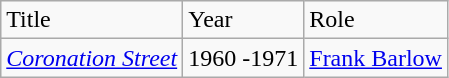<table class="wikitable">
<tr>
<td>Title</td>
<td>Year</td>
<td>Role</td>
</tr>
<tr>
<td><em><a href='#'>Coronation Street</a></em></td>
<td>1960 -1971</td>
<td><a href='#'>Frank Barlow</a></td>
</tr>
</table>
